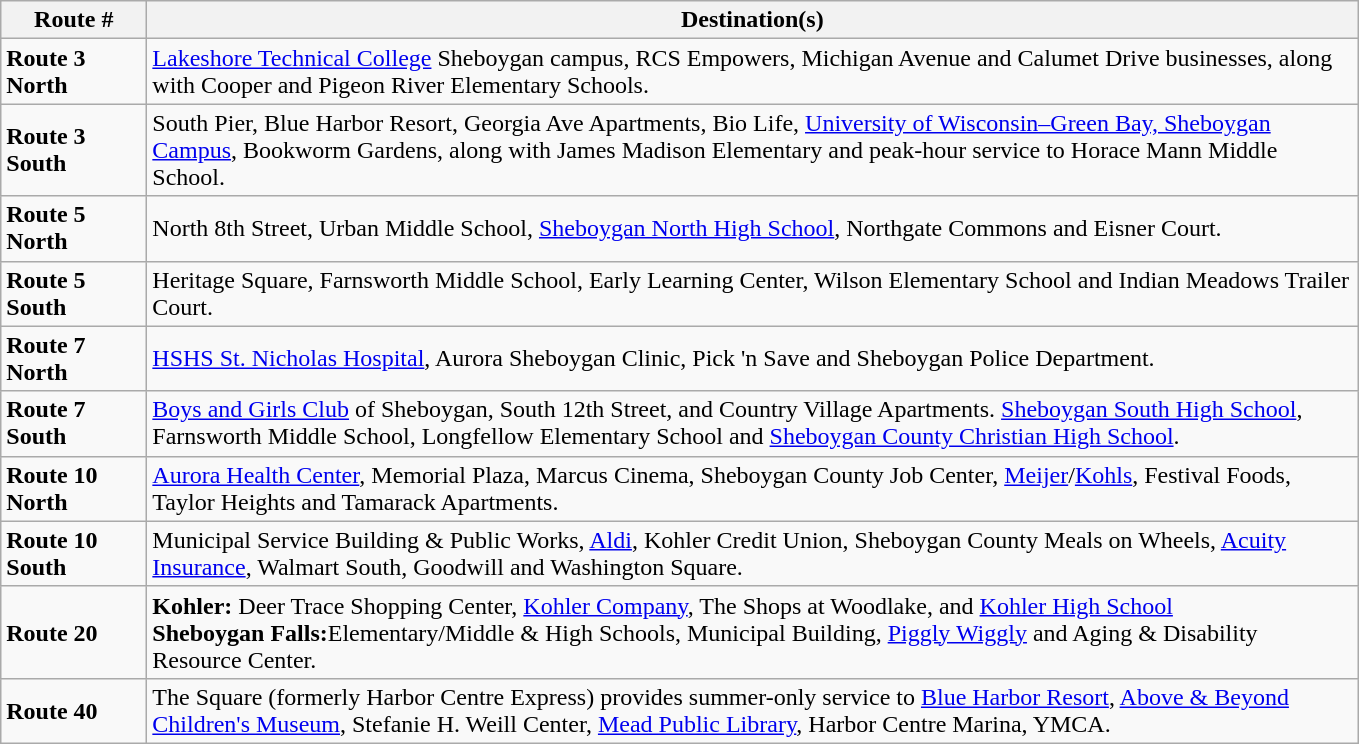<table class="wikitable">
<tr>
<th width="90">Route #</th>
<th width="800">Destination(s)</th>
</tr>
<tr>
<td><span><strong>Route 3 North</strong></span></td>
<td><a href='#'>Lakeshore Technical College</a> Sheboygan campus, RCS Empowers, Michigan Avenue and Calumet Drive businesses, along with Cooper and Pigeon River Elementary Schools.</td>
</tr>
<tr>
<td><span><strong>Route 3 South</strong></span></td>
<td>South Pier, Blue Harbor Resort, Georgia Ave Apartments, Bio Life, <a href='#'>University of Wisconsin–Green Bay, Sheboygan Campus</a>, Bookworm Gardens, along with James Madison Elementary and peak-hour service to Horace Mann Middle School.</td>
</tr>
<tr>
<td><span><strong>Route 5 North</strong></span></td>
<td>North 8th Street, Urban Middle School, <a href='#'>Sheboygan North High School</a>, Northgate Commons and Eisner Court.</td>
</tr>
<tr>
<td><span><strong>Route 5 South</strong></span></td>
<td>Heritage Square, Farnsworth Middle School, Early Learning Center, Wilson Elementary School and Indian Meadows Trailer Court.</td>
</tr>
<tr>
<td><span><strong>Route 7 North</strong></span></td>
<td><a href='#'>HSHS St. Nicholas Hospital</a>, Aurora Sheboygan Clinic, Pick 'n Save and Sheboygan Police Department.</td>
</tr>
<tr>
<td><span><strong>Route 7 South</strong></span></td>
<td><a href='#'>Boys and Girls Club</a> of Sheboygan, South 12th Street, and Country Village Apartments. <a href='#'>Sheboygan South High School</a>, Farnsworth Middle School, Longfellow Elementary School and <a href='#'>Sheboygan County Christian High School</a>.</td>
</tr>
<tr>
<td><span><strong>Route 10 North</strong></span></td>
<td><a href='#'>Aurora Health Center</a>, Memorial Plaza, Marcus Cinema, Sheboygan County Job Center, <a href='#'>Meijer</a>/<a href='#'>Kohls</a>, Festival Foods, Taylor Heights and Tamarack Apartments.</td>
</tr>
<tr>
<td><span><strong>Route 10 South</strong></span></td>
<td>Municipal Service Building & Public Works, <a href='#'>Aldi</a>, Kohler Credit Union, Sheboygan County Meals on Wheels, <a href='#'>Acuity Insurance</a>, Walmart South, Goodwill and Washington Square.</td>
</tr>
<tr>
<td><span><strong>Route 20</strong></span></td>
<td><strong>Kohler:</strong> Deer Trace Shopping Center, <a href='#'>Kohler Company</a>, The Shops at Woodlake, and <a href='#'>Kohler High School</a><br><strong>Sheboygan Falls:</strong>Elementary/Middle & High Schools, Municipal Building, <a href='#'>Piggly Wiggly</a> and Aging & Disability Resource Center.</td>
</tr>
<tr>
<td><span><strong>Route 40</strong></span></td>
<td>The Square (formerly Harbor Centre Express) provides summer-only service to <a href='#'>Blue Harbor Resort</a>, <a href='#'>Above & Beyond Children's Museum</a>, Stefanie H. Weill Center, <a href='#'>Mead Public Library</a>, Harbor Centre Marina, YMCA.</td>
</tr>
</table>
